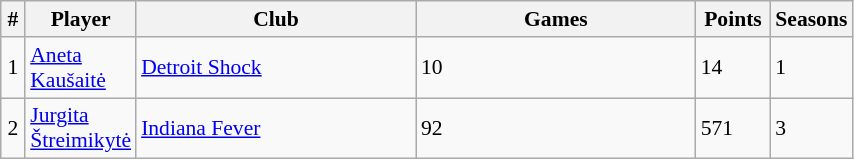<table class="wikitable" width=45% style="text-align: center;font-size:90%;">
<tr>
<th width=3%>#</th>
<th width=8%>Player</th>
<th width=40%>Club</th>
<th width=40%>Games</th>
<th width=40%>Points</th>
<th width=40%>Seasons</th>
</tr>
<tr>
<td>1</td>
<td align=left><a href='#'>Aneta Kaušaitė</a></td>
<td align=left><a href='#'>Detroit Shock</a></td>
<td align=left>10</td>
<td align=left>14</td>
<td align=left>1</td>
</tr>
<tr>
<td>2</td>
<td align=left><a href='#'>Jurgita Štreimikytė</a></td>
<td align=left><a href='#'>Indiana Fever</a></td>
<td align=left>92</td>
<td align=left>571</td>
<td align=left>3</td>
</tr>
</table>
